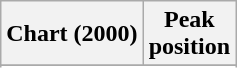<table class="wikitable sortable plainrowheaders">
<tr>
<th>Chart (2000)</th>
<th>Peak<br>position</th>
</tr>
<tr>
</tr>
<tr>
</tr>
</table>
